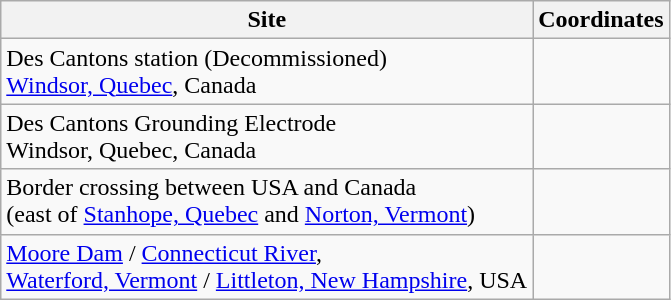<table class="wikitable sortable">
<tr>
<th>Site</th>
<th>Coordinates</th>
</tr>
<tr>
<td>Des Cantons station (Decommissioned) <br><a href='#'>Windsor, Quebec</a>, Canada</td>
<td></td>
</tr>
<tr>
<td>Des Cantons Grounding Electrode<br>Windsor, Quebec, Canada</td>
<td></td>
</tr>
<tr>
<td>Border crossing between USA and Canada<br>(east of <a href='#'>Stanhope, Quebec</a> and <a href='#'>Norton, Vermont</a>)</td>
<td></td>
</tr>
<tr>
<td><a href='#'>Moore Dam</a> / <a href='#'>Connecticut River</a>,<br> <a href='#'>Waterford, Vermont</a> / <a href='#'>Littleton, New Hampshire</a>, USA</td>
<td></td>
</tr>
</table>
